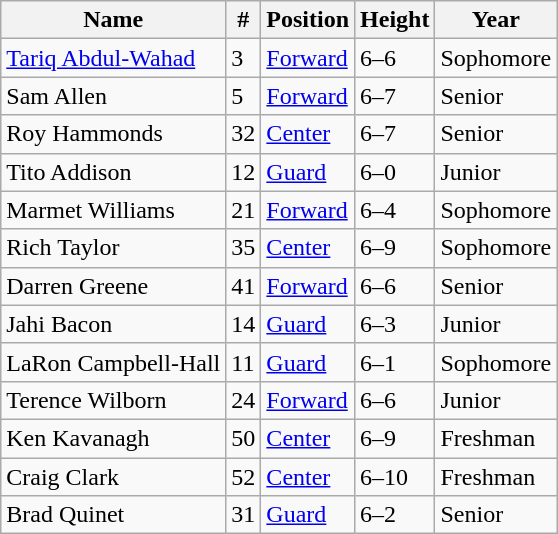<table class="wikitable" style="text-align: left;">
<tr>
<th>Name</th>
<th>#</th>
<th>Position</th>
<th>Height</th>
<th>Year</th>
</tr>
<tr>
<td><a href='#'>Tariq Abdul-Wahad</a></td>
<td>3</td>
<td><a href='#'>Forward</a></td>
<td>6–6</td>
<td>Sophomore</td>
</tr>
<tr>
<td>Sam Allen</td>
<td>5</td>
<td><a href='#'>Forward</a></td>
<td>6–7</td>
<td>Senior</td>
</tr>
<tr>
<td>Roy Hammonds</td>
<td>32</td>
<td><a href='#'>Center</a></td>
<td>6–7</td>
<td>Senior</td>
</tr>
<tr>
<td>Tito Addison</td>
<td>12</td>
<td><a href='#'>Guard</a></td>
<td>6–0</td>
<td>Junior</td>
</tr>
<tr>
<td>Marmet Williams</td>
<td>21</td>
<td><a href='#'>Forward</a></td>
<td>6–4</td>
<td>Sophomore</td>
</tr>
<tr>
<td>Rich Taylor</td>
<td>35</td>
<td><a href='#'>Center</a></td>
<td>6–9</td>
<td>Sophomore</td>
</tr>
<tr>
<td>Darren Greene</td>
<td>41</td>
<td><a href='#'>Forward</a></td>
<td>6–6</td>
<td>Senior</td>
</tr>
<tr>
<td>Jahi Bacon</td>
<td>14</td>
<td><a href='#'>Guard</a></td>
<td>6–3</td>
<td>Junior</td>
</tr>
<tr>
<td>LaRon Campbell-Hall</td>
<td>11</td>
<td><a href='#'>Guard</a></td>
<td>6–1</td>
<td>Sophomore</td>
</tr>
<tr>
<td>Terence Wilborn</td>
<td>24</td>
<td><a href='#'>Forward</a></td>
<td>6–6</td>
<td>Junior</td>
</tr>
<tr>
<td>Ken Kavanagh</td>
<td>50</td>
<td><a href='#'>Center</a></td>
<td>6–9</td>
<td>Freshman</td>
</tr>
<tr>
<td>Craig Clark</td>
<td>52</td>
<td><a href='#'>Center</a></td>
<td>6–10</td>
<td>Freshman</td>
</tr>
<tr>
<td>Brad Quinet</td>
<td>31</td>
<td><a href='#'>Guard</a></td>
<td>6–2</td>
<td>Senior</td>
</tr>
</table>
